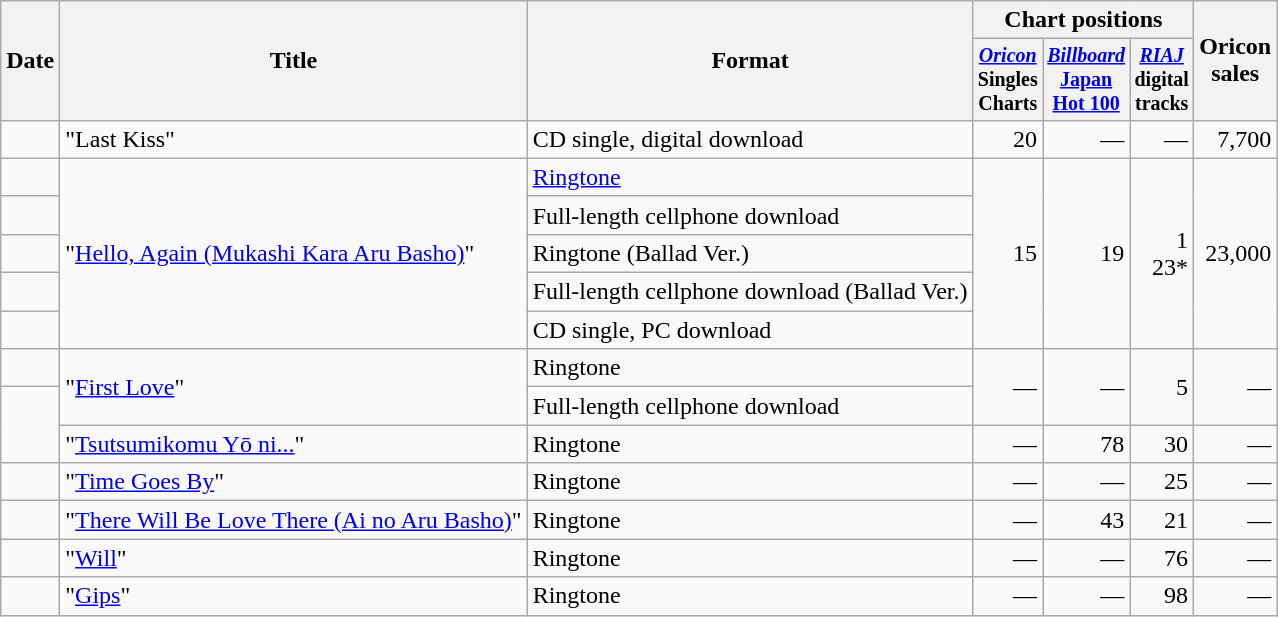<table class="wikitable">
<tr>
<th rowspan="2">Date</th>
<th rowspan="2">Title</th>
<th rowspan="2">Format</th>
<th colspan="3">Chart positions</th>
<th rowspan="2">Oricon<br>sales<br></th>
</tr>
<tr style="font-size:smaller;">
<th width="35"><em><a href='#'>Oricon</a></em> Singles Charts<br></th>
<th width="35"><em><a href='#'>Billboard</a></em> <a href='#'>Japan Hot 100</a><br></th>
<th width="35"><em><a href='#'>RIAJ</a></em> digital tracks<br></th>
</tr>
<tr>
<td></td>
<td align="left">"Last Kiss"</td>
<td align="left">CD single, digital download</td>
<td align="right">20</td>
<td align="right">—</td>
<td align="right">—</td>
<td align="right">7,700</td>
</tr>
<tr>
<td></td>
<td align="left" rowspan="5">"<a href='#'>Hello, Again (Mukashi Kara Aru Basho)</a>"</td>
<td align="left"><a href='#'>Ringtone</a></td>
<td align="right" rowspan="5">15</td>
<td align="right" rowspan="5">19</td>
<td align="right" rowspan="5">1<br>23*</td>
<td align="right" rowspan="5">23,000</td>
</tr>
<tr>
<td></td>
<td align="left">Full-length cellphone download</td>
</tr>
<tr>
<td></td>
<td align="left">Ringtone (Ballad Ver.)</td>
</tr>
<tr>
<td></td>
<td align="left">Full-length cellphone download (Ballad Ver.)</td>
</tr>
<tr>
<td></td>
<td align="left">CD single, PC download</td>
</tr>
<tr>
<td></td>
<td align="left" rowspan="2">"<a href='#'>First Love</a>"</td>
<td align="left">Ringtone</td>
<td align="right" rowspan="2">—</td>
<td align="right" rowspan="2">—</td>
<td align="right" rowspan="2">5</td>
<td align="right" rowspan="2">—</td>
</tr>
<tr>
<td rowspan="2"></td>
<td align="left">Full-length cellphone download</td>
</tr>
<tr>
<td align="left">"<a href='#'>Tsutsumikomu Yō ni...</a>"</td>
<td align="left">Ringtone</td>
<td align="right">—</td>
<td align="right">78</td>
<td align="right">30</td>
<td align="right">—</td>
</tr>
<tr>
<td></td>
<td align="left">"<a href='#'>Time Goes By</a>"</td>
<td align="left">Ringtone</td>
<td align="right">—</td>
<td align="right">—</td>
<td align="right">25</td>
<td align="right">—</td>
</tr>
<tr>
<td></td>
<td align="left">"<a href='#'>There Will Be Love There (Ai no Aru Basho)</a>"</td>
<td align="left">Ringtone</td>
<td align="right">—</td>
<td align="right">43</td>
<td align="right">21</td>
<td align="right">—</td>
</tr>
<tr>
<td></td>
<td align="left">"<a href='#'>Will</a>"</td>
<td align="left">Ringtone</td>
<td align="right">—</td>
<td align="right">—</td>
<td align="right">76</td>
<td align="right">—</td>
</tr>
<tr>
<td></td>
<td align="left">"<a href='#'>Gips</a>"</td>
<td align="left">Ringtone</td>
<td align="right">—</td>
<td align="right">—</td>
<td align="right">98</td>
<td align="right">—</td>
</tr>
</table>
